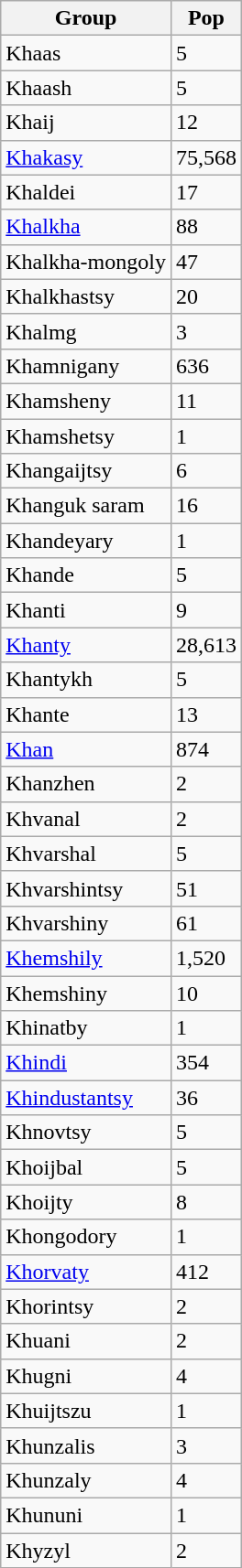<table class = "wikitable sortable">
<tr>
<th>Group</th>
<th>Pop</th>
</tr>
<tr>
<td>Khaas</td>
<td>5</td>
</tr>
<tr>
<td>Khaash</td>
<td>5</td>
</tr>
<tr>
<td>Khaij</td>
<td>12</td>
</tr>
<tr>
<td><a href='#'>Khakasy</a></td>
<td>75,568</td>
</tr>
<tr>
<td>Khaldei</td>
<td>17</td>
</tr>
<tr>
<td><a href='#'>Khalkha</a></td>
<td>88</td>
</tr>
<tr>
<td>Khalkha-mongoly</td>
<td>47</td>
</tr>
<tr>
<td>Khalkhastsy</td>
<td>20</td>
</tr>
<tr>
<td>Khalmg</td>
<td>3</td>
</tr>
<tr>
<td>Khamnigany</td>
<td>636</td>
</tr>
<tr>
<td>Khamsheny</td>
<td>11</td>
</tr>
<tr>
<td>Khamshetsy</td>
<td>1</td>
</tr>
<tr>
<td>Khangaijtsy</td>
<td>6</td>
</tr>
<tr>
<td>Khanguk saram</td>
<td>16</td>
</tr>
<tr>
<td>Khandeyary</td>
<td>1</td>
</tr>
<tr>
<td>Khande</td>
<td>5</td>
</tr>
<tr>
<td>Khanti</td>
<td>9</td>
</tr>
<tr>
<td><a href='#'>Khanty</a></td>
<td>28,613</td>
</tr>
<tr>
<td>Khantykh</td>
<td>5</td>
</tr>
<tr>
<td>Khante</td>
<td>13</td>
</tr>
<tr>
<td><a href='#'>Khan</a></td>
<td>874</td>
</tr>
<tr>
<td>Khanzhen</td>
<td>2</td>
</tr>
<tr>
<td>Khvanal</td>
<td>2</td>
</tr>
<tr>
<td>Khvarshal</td>
<td>5</td>
</tr>
<tr>
<td>Khvarshintsy</td>
<td>51</td>
</tr>
<tr>
<td>Khvarshiny</td>
<td>61</td>
</tr>
<tr>
<td><a href='#'>Khemshily</a></td>
<td>1,520</td>
</tr>
<tr>
<td>Khemshiny</td>
<td>10</td>
</tr>
<tr>
<td>Khinatby</td>
<td>1</td>
</tr>
<tr>
<td><a href='#'>Khindi</a></td>
<td>354</td>
</tr>
<tr>
<td><a href='#'>Khindustantsy</a></td>
<td>36</td>
</tr>
<tr>
<td>Khnovtsy</td>
<td>5</td>
</tr>
<tr>
<td>Khoijbal</td>
<td>5</td>
</tr>
<tr>
<td>Khoijty</td>
<td>8</td>
</tr>
<tr>
<td>Khongodory</td>
<td>1</td>
</tr>
<tr>
<td><a href='#'>Khorvaty</a></td>
<td>412</td>
</tr>
<tr>
<td>Khorintsy</td>
<td>2</td>
</tr>
<tr>
<td>Khuani</td>
<td>2</td>
</tr>
<tr>
<td>Khugni</td>
<td>4</td>
</tr>
<tr>
<td>Khuijtszu</td>
<td>1</td>
</tr>
<tr>
<td>Khunzalis</td>
<td>3</td>
</tr>
<tr>
<td>Khunzaly</td>
<td>4</td>
</tr>
<tr>
<td>Khununi</td>
<td>1</td>
</tr>
<tr>
<td>Khyzyl</td>
<td>2</td>
</tr>
</table>
